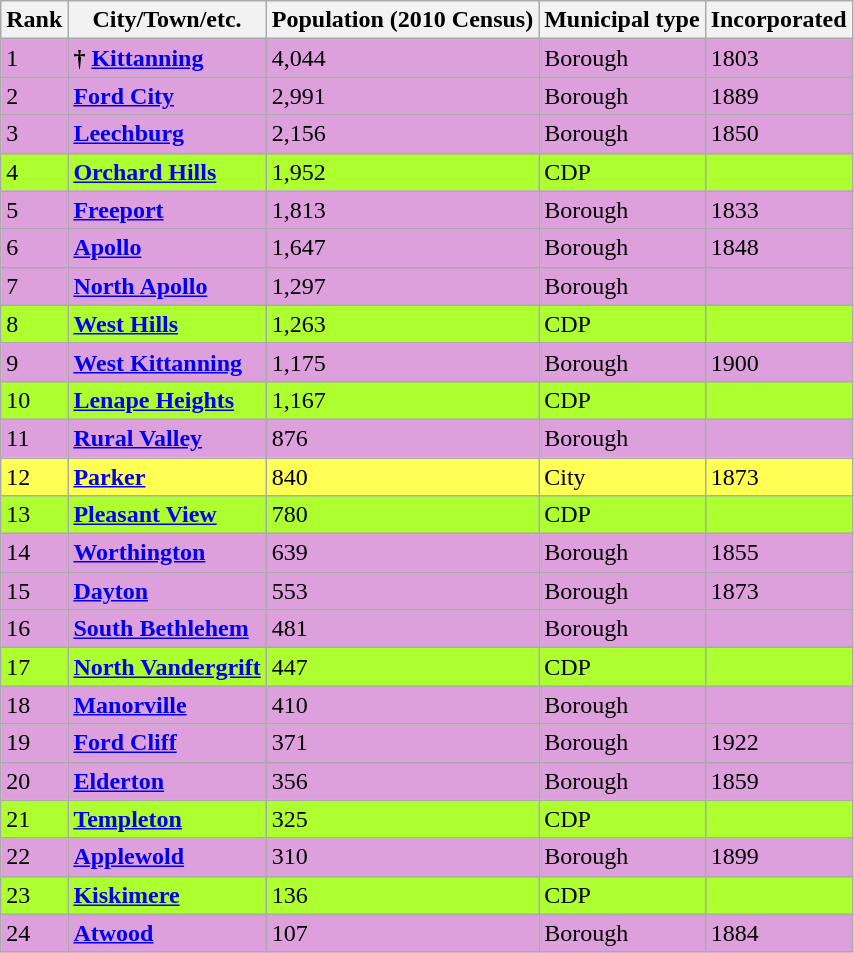<table class="wikitable sortable">
<tr>
<th>Rank</th>
<th>City/Town/etc.</th>
<th>Population (2010 Census)</th>
<th>Municipal type</th>
<th>Incorporated</th>
</tr>
<tr style="background-color:#DDA0DD;">
<td>1</td>
<td><strong>† <a href='#'>Kittanning</a></strong></td>
<td>4,044</td>
<td>Borough</td>
<td>1803</td>
</tr>
<tr style="background-color:#DDA0DD;">
<td>2</td>
<td><strong><a href='#'>Ford City</a></strong></td>
<td>2,991</td>
<td>Borough</td>
<td>1889</td>
</tr>
<tr style="background-color:#DDA0DD;">
<td>3</td>
<td><strong><a href='#'>Leechburg</a></strong></td>
<td>2,156</td>
<td>Borough</td>
<td>1850</td>
</tr>
<tr style="background-color:#ADFF2F;">
<td>4</td>
<td><strong><a href='#'>Orchard Hills</a></strong></td>
<td>1,952</td>
<td>CDP</td>
<td></td>
</tr>
<tr style="background-color:#DDA0DD;">
<td>5</td>
<td><strong><a href='#'>Freeport</a></strong></td>
<td>1,813</td>
<td>Borough</td>
<td>1833</td>
</tr>
<tr style="background-color:#DDA0DD;">
<td>6</td>
<td><strong><a href='#'>Apollo</a></strong></td>
<td>1,647</td>
<td>Borough</td>
<td>1848</td>
</tr>
<tr style="background-color:#DDA0DD;">
<td>7</td>
<td><strong><a href='#'>North Apollo</a></strong></td>
<td>1,297</td>
<td>Borough</td>
<td></td>
</tr>
<tr style="background-color:#ADFF2F;">
<td>8</td>
<td><strong><a href='#'>West Hills</a></strong></td>
<td>1,263</td>
<td>CDP</td>
<td></td>
</tr>
<tr style="background-color:#DDA0DD;">
<td>9</td>
<td><strong><a href='#'>West Kittanning</a></strong></td>
<td>1,175</td>
<td>Borough</td>
<td>1900</td>
</tr>
<tr style="background-color:#ADFF2F;">
<td>10</td>
<td><strong><a href='#'>Lenape Heights</a></strong></td>
<td>1,167</td>
<td>CDP</td>
<td></td>
</tr>
<tr style="background-color:#DDA0DD;">
<td>11</td>
<td><strong><a href='#'>Rural Valley</a></strong></td>
<td>876</td>
<td>Borough</td>
<td></td>
</tr>
<tr style="background-color:#FFFF54;">
<td>12</td>
<td><strong><a href='#'>Parker</a></strong></td>
<td>840</td>
<td>City</td>
<td>1873</td>
</tr>
<tr style="background-color:#ADFF2F;">
<td>13</td>
<td><strong><a href='#'>Pleasant View</a></strong></td>
<td>780</td>
<td>CDP</td>
<td></td>
</tr>
<tr style="background-color:#DDA0DD;">
<td>14</td>
<td><strong><a href='#'>Worthington</a></strong></td>
<td>639</td>
<td>Borough</td>
<td>1855</td>
</tr>
<tr style="background-color:#DDA0DD;">
<td>15</td>
<td><strong><a href='#'>Dayton</a></strong></td>
<td>553</td>
<td>Borough</td>
<td>1873</td>
</tr>
<tr style="background-color:#DDA0DD;">
<td>16</td>
<td><strong><a href='#'>South Bethlehem</a></strong></td>
<td>481</td>
<td>Borough</td>
<td></td>
</tr>
<tr style="background-color:#ADFF2F;">
<td>17</td>
<td><strong><a href='#'>North Vandergrift</a></strong></td>
<td>447</td>
<td>CDP</td>
<td></td>
</tr>
<tr style="background-color:#DDA0DD;">
<td>18</td>
<td><strong><a href='#'>Manorville</a></strong></td>
<td>410</td>
<td>Borough</td>
<td></td>
</tr>
<tr style="background-color:#DDA0DD;">
<td>19</td>
<td><strong><a href='#'>Ford Cliff</a></strong></td>
<td>371</td>
<td>Borough</td>
<td>1922</td>
</tr>
<tr style="background-color:#DDA0DD;">
<td>20</td>
<td><strong><a href='#'>Elderton</a></strong></td>
<td>356</td>
<td>Borough</td>
<td>1859</td>
</tr>
<tr style="background-color:#ADFF2F;">
<td>21</td>
<td><strong><a href='#'>Templeton</a></strong></td>
<td>325</td>
<td>CDP</td>
<td></td>
</tr>
<tr style="background-color:#DDA0DD;">
<td>22</td>
<td><strong><a href='#'>Applewold</a></strong></td>
<td>310</td>
<td>Borough</td>
<td>1899</td>
</tr>
<tr style="background-color:#ADFF2F;">
<td>23</td>
<td><strong><a href='#'>Kiskimere</a></strong></td>
<td>136</td>
<td>CDP</td>
<td></td>
</tr>
<tr style="background-color:#DDA0DD;">
<td>24</td>
<td><strong><a href='#'>Atwood</a></strong></td>
<td>107</td>
<td>Borough</td>
<td>1884</td>
</tr>
</table>
